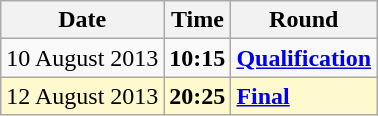<table class="wikitable">
<tr>
<th>Date</th>
<th>Time</th>
<th>Round</th>
</tr>
<tr>
<td>10 August 2013</td>
<td><strong>10:15</strong></td>
<td><strong><a href='#'>Qualification</a></strong></td>
</tr>
<tr style=background:lemonchiffon>
<td>12 August 2013</td>
<td><strong>20:25</strong></td>
<td><strong><a href='#'>Final</a></strong></td>
</tr>
</table>
